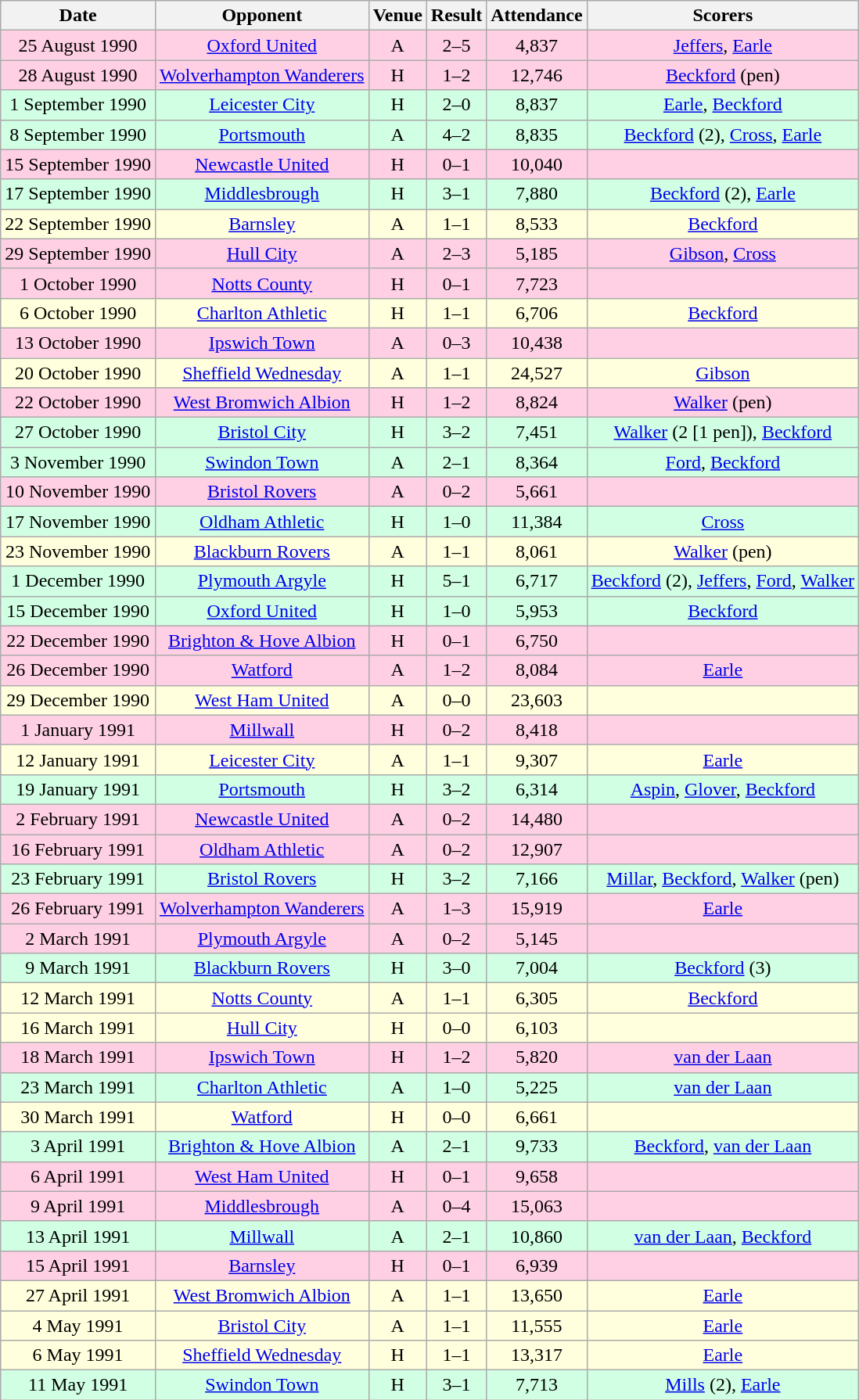<table class="wikitable sortable" style="font-size:100%; text-align:center">
<tr>
<th>Date</th>
<th>Opponent</th>
<th>Venue</th>
<th>Result</th>
<th>Attendance</th>
<th>Scorers</th>
</tr>
<tr style="background-color: #ffd0e3;">
<td>25 August 1990</td>
<td><a href='#'>Oxford United</a></td>
<td>A</td>
<td>2–5</td>
<td>4,837</td>
<td><a href='#'>Jeffers</a>, <a href='#'>Earle</a></td>
</tr>
<tr style="background-color: #ffd0e3;">
<td>28 August 1990</td>
<td><a href='#'>Wolverhampton Wanderers</a></td>
<td>H</td>
<td>1–2</td>
<td>12,746</td>
<td><a href='#'>Beckford</a> (pen)</td>
</tr>
<tr style="background-color: #d0ffe3;">
<td>1 September 1990</td>
<td><a href='#'>Leicester City</a></td>
<td>H</td>
<td>2–0</td>
<td>8,837</td>
<td><a href='#'>Earle</a>, <a href='#'>Beckford</a></td>
</tr>
<tr style="background-color: #d0ffe3;">
<td>8 September 1990</td>
<td><a href='#'>Portsmouth</a></td>
<td>A</td>
<td>4–2</td>
<td>8,835</td>
<td><a href='#'>Beckford</a> (2), <a href='#'>Cross</a>, <a href='#'>Earle</a></td>
</tr>
<tr style="background-color: #ffd0e3;">
<td>15 September 1990</td>
<td><a href='#'>Newcastle United</a></td>
<td>H</td>
<td>0–1</td>
<td>10,040</td>
<td></td>
</tr>
<tr style="background-color: #d0ffe3;">
<td>17 September 1990</td>
<td><a href='#'>Middlesbrough</a></td>
<td>H</td>
<td>3–1</td>
<td>7,880</td>
<td><a href='#'>Beckford</a> (2), <a href='#'>Earle</a></td>
</tr>
<tr style="background-color: #ffffdd;">
<td>22 September 1990</td>
<td><a href='#'>Barnsley</a></td>
<td>A</td>
<td>1–1</td>
<td>8,533</td>
<td><a href='#'>Beckford</a></td>
</tr>
<tr style="background-color: #ffd0e3;">
<td>29 September 1990</td>
<td><a href='#'>Hull City</a></td>
<td>A</td>
<td>2–3</td>
<td>5,185</td>
<td><a href='#'>Gibson</a>, <a href='#'>Cross</a></td>
</tr>
<tr style="background-color: #ffd0e3;">
<td>1 October 1990</td>
<td><a href='#'>Notts County</a></td>
<td>H</td>
<td>0–1</td>
<td>7,723</td>
<td></td>
</tr>
<tr style="background-color: #ffffdd;">
<td>6 October 1990</td>
<td><a href='#'>Charlton Athletic</a></td>
<td>H</td>
<td>1–1</td>
<td>6,706</td>
<td><a href='#'>Beckford</a></td>
</tr>
<tr style="background-color: #ffd0e3;">
<td>13 October 1990</td>
<td><a href='#'>Ipswich Town</a></td>
<td>A</td>
<td>0–3</td>
<td>10,438</td>
<td></td>
</tr>
<tr style="background-color: #ffffdd;">
<td>20 October 1990</td>
<td><a href='#'>Sheffield Wednesday</a></td>
<td>A</td>
<td>1–1</td>
<td>24,527</td>
<td><a href='#'>Gibson</a></td>
</tr>
<tr style="background-color: #ffd0e3;">
<td>22 October 1990</td>
<td><a href='#'>West Bromwich Albion</a></td>
<td>H</td>
<td>1–2</td>
<td>8,824</td>
<td><a href='#'>Walker</a> (pen)</td>
</tr>
<tr style="background-color: #d0ffe3;">
<td>27 October 1990</td>
<td><a href='#'>Bristol City</a></td>
<td>H</td>
<td>3–2</td>
<td>7,451</td>
<td><a href='#'>Walker</a> (2 [1 pen]), <a href='#'>Beckford</a></td>
</tr>
<tr style="background-color: #d0ffe3;">
<td>3 November 1990</td>
<td><a href='#'>Swindon Town</a></td>
<td>A</td>
<td>2–1</td>
<td>8,364</td>
<td><a href='#'>Ford</a>, <a href='#'>Beckford</a></td>
</tr>
<tr style="background-color: #ffd0e3;">
<td>10 November 1990</td>
<td><a href='#'>Bristol Rovers</a></td>
<td>A</td>
<td>0–2</td>
<td>5,661</td>
<td></td>
</tr>
<tr style="background-color: #d0ffe3;">
<td>17 November 1990</td>
<td><a href='#'>Oldham Athletic</a></td>
<td>H</td>
<td>1–0</td>
<td>11,384</td>
<td><a href='#'>Cross</a></td>
</tr>
<tr style="background-color: #ffffdd;">
<td>23 November 1990</td>
<td><a href='#'>Blackburn Rovers</a></td>
<td>A</td>
<td>1–1</td>
<td>8,061</td>
<td><a href='#'>Walker</a> (pen)</td>
</tr>
<tr style="background-color: #d0ffe3;">
<td>1 December 1990</td>
<td><a href='#'>Plymouth Argyle</a></td>
<td>H</td>
<td>5–1</td>
<td>6,717</td>
<td><a href='#'>Beckford</a> (2), <a href='#'>Jeffers</a>, <a href='#'>Ford</a>, <a href='#'>Walker</a></td>
</tr>
<tr style="background-color: #d0ffe3;">
<td>15 December 1990</td>
<td><a href='#'>Oxford United</a></td>
<td>H</td>
<td>1–0</td>
<td>5,953</td>
<td><a href='#'>Beckford</a></td>
</tr>
<tr style="background-color: #ffd0e3;">
<td>22 December 1990</td>
<td><a href='#'>Brighton & Hove Albion</a></td>
<td>H</td>
<td>0–1</td>
<td>6,750</td>
<td></td>
</tr>
<tr style="background-color: #ffd0e3;">
<td>26 December 1990</td>
<td><a href='#'>Watford</a></td>
<td>A</td>
<td>1–2</td>
<td>8,084</td>
<td><a href='#'>Earle</a></td>
</tr>
<tr style="background-color: #ffffdd;">
<td>29 December 1990</td>
<td><a href='#'>West Ham United</a></td>
<td>A</td>
<td>0–0</td>
<td>23,603</td>
<td></td>
</tr>
<tr style="background-color: #ffd0e3;">
<td>1 January 1991</td>
<td><a href='#'>Millwall</a></td>
<td>H</td>
<td>0–2</td>
<td>8,418</td>
<td></td>
</tr>
<tr style="background-color: #ffffdd;">
<td>12 January 1991</td>
<td><a href='#'>Leicester City</a></td>
<td>A</td>
<td>1–1</td>
<td>9,307</td>
<td><a href='#'>Earle</a></td>
</tr>
<tr style="background-color: #d0ffe3;">
<td>19 January 1991</td>
<td><a href='#'>Portsmouth</a></td>
<td>H</td>
<td>3–2</td>
<td>6,314</td>
<td><a href='#'>Aspin</a>, <a href='#'>Glover</a>, <a href='#'>Beckford</a></td>
</tr>
<tr style="background-color: #ffd0e3;">
<td>2 February 1991</td>
<td><a href='#'>Newcastle United</a></td>
<td>A</td>
<td>0–2</td>
<td>14,480</td>
<td></td>
</tr>
<tr style="background-color: #ffd0e3;">
<td>16 February 1991</td>
<td><a href='#'>Oldham Athletic</a></td>
<td>A</td>
<td>0–2</td>
<td>12,907</td>
<td></td>
</tr>
<tr style="background-color: #d0ffe3;">
<td>23 February 1991</td>
<td><a href='#'>Bristol Rovers</a></td>
<td>H</td>
<td>3–2</td>
<td>7,166</td>
<td><a href='#'>Millar</a>, <a href='#'>Beckford</a>, <a href='#'>Walker</a> (pen)</td>
</tr>
<tr style="background-color: #ffd0e3;">
<td>26 February 1991</td>
<td><a href='#'>Wolverhampton Wanderers</a></td>
<td>A</td>
<td>1–3</td>
<td>15,919</td>
<td><a href='#'>Earle</a></td>
</tr>
<tr style="background-color: #ffd0e3;">
<td>2 March 1991</td>
<td><a href='#'>Plymouth Argyle</a></td>
<td>A</td>
<td>0–2</td>
<td>5,145</td>
<td></td>
</tr>
<tr style="background-color: #d0ffe3;">
<td>9 March 1991</td>
<td><a href='#'>Blackburn Rovers</a></td>
<td>H</td>
<td>3–0</td>
<td>7,004</td>
<td><a href='#'>Beckford</a> (3)</td>
</tr>
<tr style="background-color: #ffffdd;">
<td>12 March 1991</td>
<td><a href='#'>Notts County</a></td>
<td>A</td>
<td>1–1</td>
<td>6,305</td>
<td><a href='#'>Beckford</a></td>
</tr>
<tr style="background-color: #ffffdd;">
<td>16 March 1991</td>
<td><a href='#'>Hull City</a></td>
<td>H</td>
<td>0–0</td>
<td>6,103</td>
<td></td>
</tr>
<tr style="background-color: #ffd0e3;">
<td>18 March 1991</td>
<td><a href='#'>Ipswich Town</a></td>
<td>H</td>
<td>1–2</td>
<td>5,820</td>
<td><a href='#'>van der Laan</a></td>
</tr>
<tr style="background-color: #d0ffe3;">
<td>23 March 1991</td>
<td><a href='#'>Charlton Athletic</a></td>
<td>A</td>
<td>1–0</td>
<td>5,225</td>
<td><a href='#'>van der Laan</a></td>
</tr>
<tr style="background-color: #ffffdd;">
<td>30 March 1991</td>
<td><a href='#'>Watford</a></td>
<td>H</td>
<td>0–0</td>
<td>6,661</td>
<td></td>
</tr>
<tr style="background-color: #d0ffe3;">
<td>3 April 1991</td>
<td><a href='#'>Brighton & Hove Albion</a></td>
<td>A</td>
<td>2–1</td>
<td>9,733</td>
<td><a href='#'>Beckford</a>, <a href='#'>van der Laan</a></td>
</tr>
<tr style="background-color: #ffd0e3;">
<td>6 April 1991</td>
<td><a href='#'>West Ham United</a></td>
<td>H</td>
<td>0–1</td>
<td>9,658</td>
<td></td>
</tr>
<tr style="background-color: #ffd0e3;">
<td>9 April 1991</td>
<td><a href='#'>Middlesbrough</a></td>
<td>A</td>
<td>0–4</td>
<td>15,063</td>
<td></td>
</tr>
<tr style="background-color: #d0ffe3;">
<td>13 April 1991</td>
<td><a href='#'>Millwall</a></td>
<td>A</td>
<td>2–1</td>
<td>10,860</td>
<td><a href='#'>van der Laan</a>, <a href='#'>Beckford</a></td>
</tr>
<tr style="background-color: #ffd0e3;">
<td>15 April 1991</td>
<td><a href='#'>Barnsley</a></td>
<td>H</td>
<td>0–1</td>
<td>6,939</td>
<td></td>
</tr>
<tr style="background-color: #ffffdd;">
<td>27 April 1991</td>
<td><a href='#'>West Bromwich Albion</a></td>
<td>A</td>
<td>1–1</td>
<td>13,650</td>
<td><a href='#'>Earle</a></td>
</tr>
<tr style="background-color: #ffffdd;">
<td>4 May 1991</td>
<td><a href='#'>Bristol City</a></td>
<td>A</td>
<td>1–1</td>
<td>11,555</td>
<td><a href='#'>Earle</a></td>
</tr>
<tr style="background-color: #ffffdd;">
<td>6 May 1991</td>
<td><a href='#'>Sheffield Wednesday</a></td>
<td>H</td>
<td>1–1</td>
<td>13,317</td>
<td><a href='#'>Earle</a></td>
</tr>
<tr style="background-color: #d0ffe3;">
<td>11 May 1991</td>
<td><a href='#'>Swindon Town</a></td>
<td>H</td>
<td>3–1</td>
<td>7,713</td>
<td><a href='#'>Mills</a> (2), <a href='#'>Earle</a></td>
</tr>
</table>
